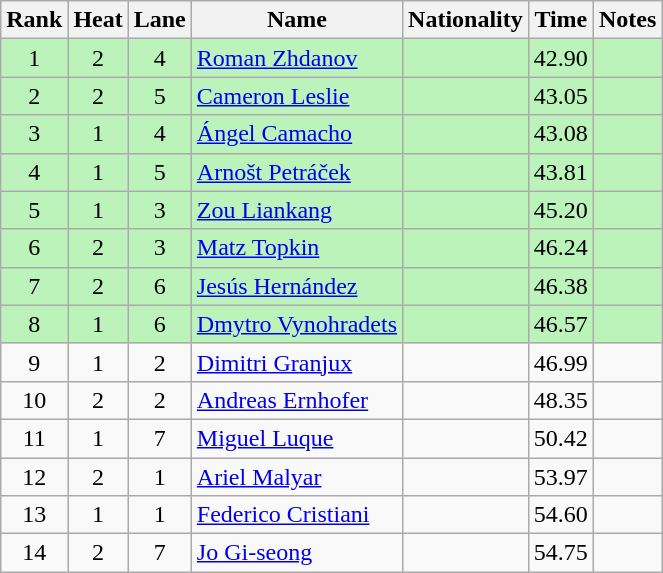<table class="wikitable sortable" style="text-align:center">
<tr>
<th>Rank</th>
<th>Heat</th>
<th>Lane</th>
<th>Name</th>
<th>Nationality</th>
<th>Time</th>
<th>Notes</th>
</tr>
<tr bgcolor=bbf3bb>
<td>1</td>
<td>2</td>
<td>4</td>
<td align=left><a href='#'>Roman Zhdanov</a></td>
<td align=left></td>
<td>42.90</td>
<td></td>
</tr>
<tr bgcolor=bbf3bb>
<td>2</td>
<td>2</td>
<td>5</td>
<td align=left><a href='#'>Cameron Leslie</a></td>
<td align=left></td>
<td>43.05</td>
<td></td>
</tr>
<tr bgcolor=bbf3bb>
<td>3</td>
<td>1</td>
<td>4</td>
<td align=left><a href='#'>Ángel Camacho</a></td>
<td align=left></td>
<td>43.08</td>
<td></td>
</tr>
<tr bgcolor=bbf3bb>
<td>4</td>
<td>1</td>
<td>5</td>
<td align=left><a href='#'>Arnošt Petráček</a></td>
<td align=left></td>
<td>43.81</td>
<td></td>
</tr>
<tr bgcolor=bbf3bb>
<td>5</td>
<td>1</td>
<td>3</td>
<td align=left><a href='#'>Zou Liankang</a></td>
<td align=left></td>
<td>45.20</td>
<td></td>
</tr>
<tr bgcolor=bbf3bb>
<td>6</td>
<td>2</td>
<td>3</td>
<td align=left><a href='#'>Matz Topkin</a></td>
<td align=left></td>
<td>46.24</td>
<td></td>
</tr>
<tr bgcolor=bbf3bb>
<td>7</td>
<td>2</td>
<td>6</td>
<td align=left><a href='#'>Jesús Hernández</a></td>
<td align=left></td>
<td>46.38</td>
<td></td>
</tr>
<tr bgcolor=bbf3bb>
<td>8</td>
<td>1</td>
<td>6</td>
<td align=left><a href='#'>Dmytro Vynohradets</a></td>
<td align=left></td>
<td>46.57</td>
<td></td>
</tr>
<tr>
<td>9</td>
<td>1</td>
<td>2</td>
<td align=left><a href='#'>Dimitri Granjux</a></td>
<td align=left></td>
<td>46.99</td>
<td></td>
</tr>
<tr>
<td>10</td>
<td>2</td>
<td>2</td>
<td align=left><a href='#'>Andreas Ernhofer</a></td>
<td align=left></td>
<td>48.35</td>
<td></td>
</tr>
<tr>
<td>11</td>
<td>1</td>
<td>7</td>
<td align=left><a href='#'>Miguel Luque</a></td>
<td align=left></td>
<td>50.42</td>
<td></td>
</tr>
<tr>
<td>12</td>
<td>2</td>
<td>1</td>
<td align=left><a href='#'>Ariel Malyar</a></td>
<td align=left></td>
<td>53.97</td>
<td></td>
</tr>
<tr>
<td>13</td>
<td>1</td>
<td>1</td>
<td align=left><a href='#'>Federico Cristiani</a></td>
<td align=left></td>
<td>54.60</td>
<td></td>
</tr>
<tr>
<td>14</td>
<td>2</td>
<td>7</td>
<td align=left><a href='#'>Jo Gi-seong</a></td>
<td align=left></td>
<td>54.75</td>
<td></td>
</tr>
</table>
